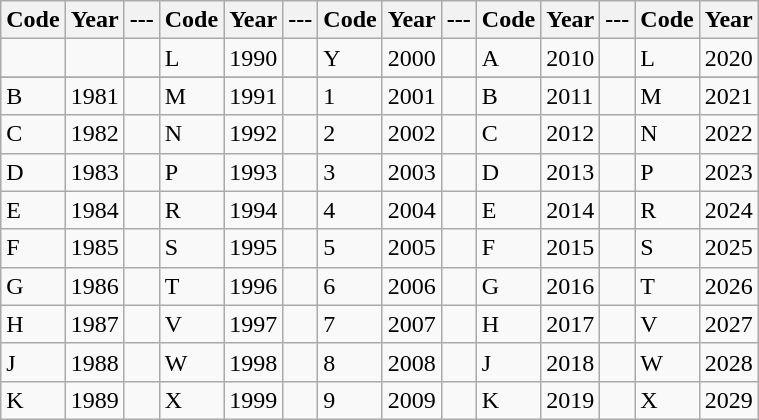<table class="wikitable">
<tr>
<th>Code</th>
<th>Year</th>
<th>---</th>
<th>Code</th>
<th>Year</th>
<th>---</th>
<th>Code</th>
<th>Year</th>
<th>---</th>
<th>Code</th>
<th>Year</th>
<th>---</th>
<th>Code</th>
<th>Year</th>
</tr>
<tr>
<td></td>
<td></td>
<td></td>
<td>L</td>
<td>1990</td>
<td></td>
<td>Y</td>
<td>2000</td>
<td></td>
<td>A</td>
<td>2010</td>
<td></td>
<td>L</td>
<td>2020</td>
</tr>
<tr>
</tr>
<tr>
<td>B</td>
<td>1981</td>
<td></td>
<td>M</td>
<td>1991</td>
<td></td>
<td>1</td>
<td>2001</td>
<td></td>
<td>B</td>
<td>2011</td>
<td></td>
<td>M</td>
<td>2021</td>
</tr>
<tr>
<td>C</td>
<td>1982</td>
<td></td>
<td>N</td>
<td>1992</td>
<td></td>
<td>2</td>
<td>2002</td>
<td></td>
<td>C</td>
<td>2012</td>
<td></td>
<td>N</td>
<td>2022</td>
</tr>
<tr>
<td>D</td>
<td>1983</td>
<td></td>
<td>P</td>
<td>1993</td>
<td></td>
<td>3</td>
<td>2003</td>
<td></td>
<td>D</td>
<td>2013</td>
<td></td>
<td>P</td>
<td>2023</td>
</tr>
<tr>
<td>E</td>
<td>1984</td>
<td></td>
<td>R</td>
<td>1994</td>
<td></td>
<td>4</td>
<td>2004</td>
<td></td>
<td>E</td>
<td>2014</td>
<td></td>
<td>R</td>
<td>2024</td>
</tr>
<tr>
<td>F</td>
<td>1985</td>
<td></td>
<td>S</td>
<td>1995</td>
<td></td>
<td>5</td>
<td>2005</td>
<td></td>
<td>F</td>
<td>2015</td>
<td></td>
<td>S</td>
<td>2025</td>
</tr>
<tr>
<td>G</td>
<td>1986</td>
<td></td>
<td>T</td>
<td>1996</td>
<td></td>
<td>6</td>
<td>2006</td>
<td></td>
<td>G</td>
<td>2016</td>
<td></td>
<td>T</td>
<td>2026</td>
</tr>
<tr>
<td>H</td>
<td>1987</td>
<td></td>
<td>V</td>
<td>1997</td>
<td></td>
<td>7</td>
<td>2007</td>
<td></td>
<td>H</td>
<td>2017</td>
<td></td>
<td>V</td>
<td>2027</td>
</tr>
<tr>
<td>J</td>
<td>1988</td>
<td></td>
<td>W</td>
<td>1998</td>
<td></td>
<td>8</td>
<td>2008</td>
<td></td>
<td>J</td>
<td>2018</td>
<td></td>
<td>W</td>
<td>2028</td>
</tr>
<tr>
<td>K</td>
<td>1989</td>
<td></td>
<td>X</td>
<td>1999</td>
<td></td>
<td>9</td>
<td>2009</td>
<td></td>
<td>K</td>
<td>2019</td>
<td></td>
<td>X</td>
<td>2029</td>
</tr>
</table>
